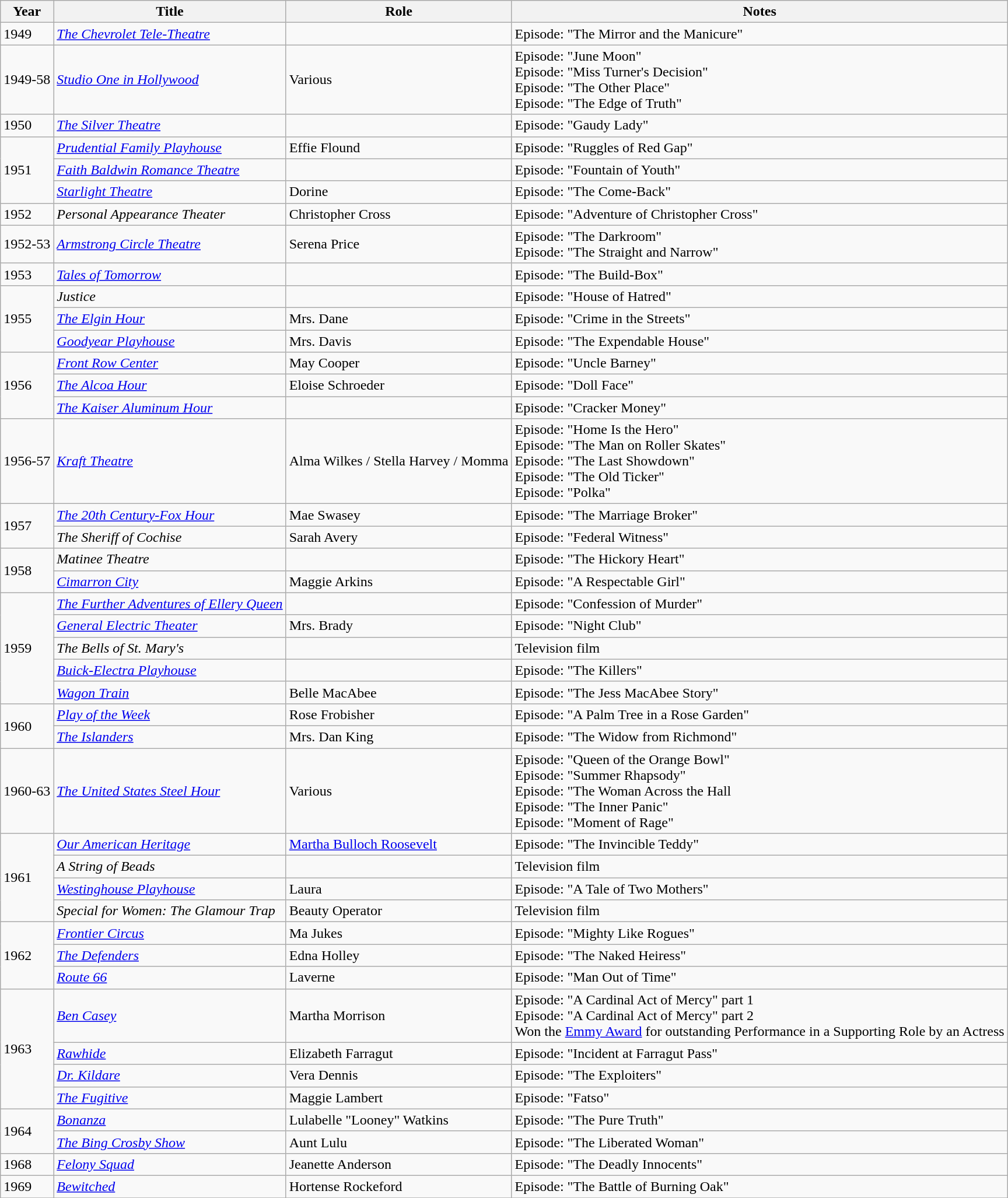<table class="wikitable sortable">
<tr>
<th>Year</th>
<th>Title</th>
<th>Role</th>
<th class="unsortable">Notes</th>
</tr>
<tr>
<td>1949</td>
<td><em><a href='#'>The Chevrolet Tele-Theatre</a></em></td>
<td></td>
<td>Episode: "The Mirror and the Manicure"</td>
</tr>
<tr>
<td>1949-58</td>
<td><em><a href='#'>Studio One in Hollywood</a></em></td>
<td>Various</td>
<td>Episode: "June Moon"<br>Episode: "Miss Turner's Decision"<br>Episode: "The Other Place"<br>Episode: "The Edge of Truth"</td>
</tr>
<tr>
<td>1950</td>
<td><em><a href='#'>The Silver Theatre</a></em></td>
<td></td>
<td>Episode: "Gaudy Lady"</td>
</tr>
<tr>
<td rowspan="3">1951</td>
<td><em><a href='#'>Prudential Family Playhouse</a></em></td>
<td>Effie Flound</td>
<td>Episode: "Ruggles of Red Gap"</td>
</tr>
<tr>
<td><em><a href='#'>Faith Baldwin Romance Theatre</a></em></td>
<td></td>
<td>Episode: "Fountain of Youth"</td>
</tr>
<tr>
<td><em><a href='#'>Starlight Theatre</a></em></td>
<td>Dorine</td>
<td>Episode: "The Come-Back"</td>
</tr>
<tr>
<td>1952</td>
<td><em>Personal Appearance Theater</em></td>
<td>Christopher Cross</td>
<td>Episode: "Adventure of Christopher Cross"</td>
</tr>
<tr>
<td>1952-53</td>
<td><em><a href='#'>Armstrong Circle Theatre</a></em></td>
<td>Serena Price</td>
<td>Episode: "The Darkroom"<br>Episode: "The Straight and Narrow"</td>
</tr>
<tr>
<td>1953</td>
<td><em><a href='#'>Tales of Tomorrow</a></em></td>
<td></td>
<td>Episode: "The Build-Box"</td>
</tr>
<tr>
<td rowspan="3">1955</td>
<td><em>Justice</em></td>
<td></td>
<td>Episode: "House of Hatred"</td>
</tr>
<tr>
<td><em><a href='#'>The Elgin Hour</a></em></td>
<td>Mrs. Dane</td>
<td>Episode: "Crime in the Streets"</td>
</tr>
<tr>
<td><em><a href='#'>Goodyear Playhouse</a></em></td>
<td>Mrs. Davis</td>
<td>Episode: "The Expendable House"</td>
</tr>
<tr>
<td rowspan="3">1956</td>
<td><em><a href='#'>Front Row Center</a></em></td>
<td>May Cooper</td>
<td>Episode: "Uncle Barney"</td>
</tr>
<tr>
<td><em><a href='#'>The Alcoa Hour</a></em></td>
<td>Eloise Schroeder</td>
<td>Episode: "Doll Face"</td>
</tr>
<tr>
<td><em><a href='#'>The Kaiser Aluminum Hour</a></em></td>
<td></td>
<td>Episode: "Cracker Money"</td>
</tr>
<tr>
<td>1956-57</td>
<td><em><a href='#'>Kraft Theatre</a></em></td>
<td>Alma Wilkes / Stella Harvey / Momma</td>
<td>Episode: "Home Is the Hero"<br>Episode: "The Man on Roller Skates"<br>Episode: "The Last Showdown"<br>Episode: "The Old Ticker"<br>Episode: "Polka"</td>
</tr>
<tr>
<td rowspan="2">1957</td>
<td><em><a href='#'>The 20th Century-Fox Hour</a></em></td>
<td>Mae Swasey</td>
<td>Episode: "The Marriage Broker"</td>
</tr>
<tr>
<td><em>The Sheriff of Cochise</em></td>
<td>Sarah Avery</td>
<td>Episode: "Federal Witness"</td>
</tr>
<tr>
<td rowspan="2">1958</td>
<td><em>Matinee Theatre</em></td>
<td></td>
<td>Episode: "The Hickory Heart"</td>
</tr>
<tr>
<td><em><a href='#'>Cimarron City</a></em></td>
<td>Maggie Arkins</td>
<td>Episode: "A Respectable Girl"</td>
</tr>
<tr>
<td rowspan="5">1959</td>
<td><em><a href='#'>The Further Adventures of Ellery Queen</a></em></td>
<td></td>
<td>Episode: "Confession of Murder"</td>
</tr>
<tr>
<td><em><a href='#'>General Electric Theater</a></em></td>
<td>Mrs. Brady</td>
<td>Episode: "Night Club"</td>
</tr>
<tr>
<td><em>The Bells of St. Mary's</em></td>
<td></td>
<td>Television film</td>
</tr>
<tr>
<td><em><a href='#'>Buick-Electra Playhouse</a></em></td>
<td></td>
<td>Episode: "The Killers"</td>
</tr>
<tr>
<td><em><a href='#'>Wagon Train</a></em></td>
<td>Belle MacAbee</td>
<td>Episode: "The Jess MacAbee Story"</td>
</tr>
<tr>
<td rowspan="2">1960</td>
<td><em><a href='#'>Play of the Week</a></em></td>
<td>Rose Frobisher</td>
<td>Episode: "A Palm Tree in a Rose Garden"</td>
</tr>
<tr>
<td><em><a href='#'>The Islanders</a></em></td>
<td>Mrs. Dan King</td>
<td>Episode: "The Widow from Richmond"</td>
</tr>
<tr>
<td>1960-63</td>
<td><em><a href='#'>The United States Steel Hour</a></em></td>
<td>Various</td>
<td>Episode: "Queen of the Orange Bowl"<br>Episode: "Summer Rhapsody"<br>Episode: "The Woman Across the Hall<br>Episode: "The Inner Panic"<br>Episode: "Moment of Rage"</td>
</tr>
<tr>
<td rowspan="4">1961</td>
<td><em><a href='#'>Our American Heritage</a></em></td>
<td><a href='#'>Martha Bulloch Roosevelt</a></td>
<td>Episode: "The Invincible Teddy"</td>
</tr>
<tr>
<td><em>A String of Beads</em></td>
<td></td>
<td>Television film</td>
</tr>
<tr>
<td><em><a href='#'>Westinghouse Playhouse</a></em></td>
<td>Laura</td>
<td>Episode: "A Tale of Two Mothers"</td>
</tr>
<tr>
<td><em>Special for Women: The Glamour Trap</em></td>
<td>Beauty Operator</td>
<td>Television film</td>
</tr>
<tr>
<td rowspan="3">1962</td>
<td><em><a href='#'>Frontier Circus</a></em></td>
<td>Ma Jukes</td>
<td>Episode: "Mighty Like Rogues"</td>
</tr>
<tr>
<td><em><a href='#'>The Defenders</a></em></td>
<td>Edna Holley</td>
<td>Episode: "The Naked Heiress"</td>
</tr>
<tr>
<td><em><a href='#'>Route 66</a></em></td>
<td>Laverne</td>
<td>Episode: "Man Out of Time"</td>
</tr>
<tr>
<td rowspan="4">1963</td>
<td><em><a href='#'>Ben Casey</a></em></td>
<td>Martha Morrison</td>
<td>Episode: "A Cardinal Act of Mercy" part 1<br>Episode: "A Cardinal Act of Mercy" part 2<br>Won the <a href='#'>Emmy Award</a> for outstanding Performance in a Supporting Role by an Actress</td>
</tr>
<tr>
<td><em><a href='#'>Rawhide</a></em></td>
<td>Elizabeth Farragut</td>
<td>Episode: "Incident at Farragut Pass"</td>
</tr>
<tr>
<td><em><a href='#'>Dr. Kildare</a></em></td>
<td>Vera Dennis</td>
<td>Episode: "The Exploiters"</td>
</tr>
<tr>
<td><em><a href='#'>The Fugitive</a></em></td>
<td>Maggie Lambert</td>
<td>Episode: "Fatso"</td>
</tr>
<tr>
<td rowspan="2">1964</td>
<td><em><a href='#'>Bonanza</a></em></td>
<td>Lulabelle "Looney" Watkins</td>
<td>Episode: "The Pure Truth"</td>
</tr>
<tr>
<td><em><a href='#'>The Bing Crosby Show</a></em></td>
<td>Aunt Lulu</td>
<td>Episode: "The Liberated Woman"</td>
</tr>
<tr>
<td>1968</td>
<td><em><a href='#'>Felony Squad</a></em></td>
<td>Jeanette Anderson</td>
<td>Episode: "The Deadly Innocents"</td>
</tr>
<tr>
<td>1969</td>
<td><em><a href='#'>Bewitched</a></em></td>
<td>Hortense Rockeford</td>
<td>Episode: "The Battle of Burning Oak"</td>
</tr>
<tr>
</tr>
</table>
